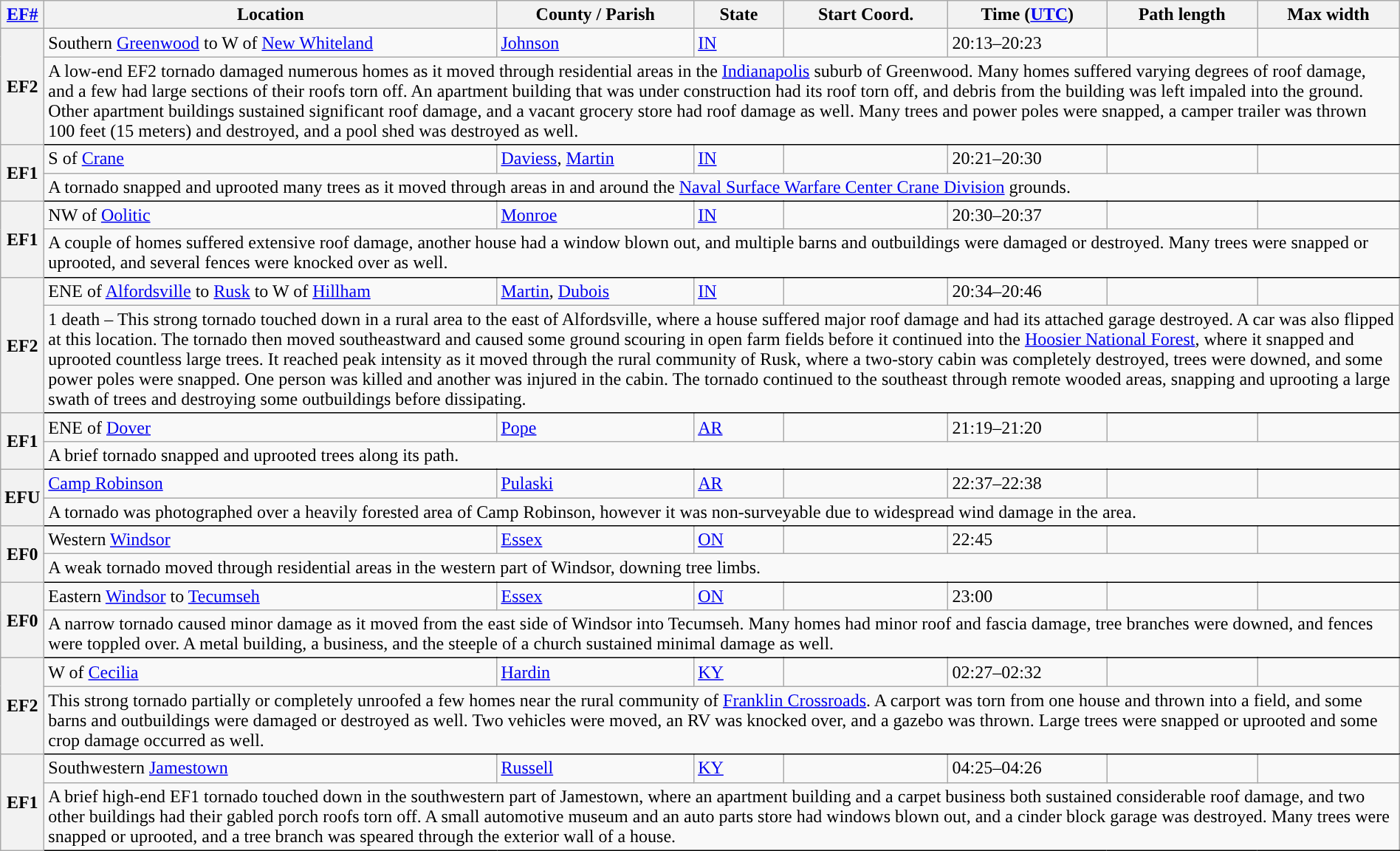<table class="wikitable sortable" style="width:100%;">
<tr>
<th scope="col" width="2%" align="center"><a href='#'>EF#</a></th>
<th scope="col" align="center" class="unsortable">Location</th>
<th scope="col" align="center" class="unsortable">County / Parish</th>
<th scope="col" align="center">State</th>
<th scope="col" align="center">Start Coord.</th>
<th scope="col" align="center">Time (<a href='#'>UTC</a>)</th>
<th scope="col" align="center">Path length</th>
<th scope="col" align="center">Max width</th>
</tr>
<tr>
<th scope="row" rowspan="2" style="background-color:#">EF2</th>
<td>Southern <a href='#'>Greenwood</a> to W of <a href='#'>New Whiteland</a></td>
<td><a href='#'>Johnson</a></td>
<td><a href='#'>IN</a></td>
<td></td>
<td>20:13–20:23</td>
<td></td>
<td></td>
</tr>
<tr class="expand-child">
<td colspan="7" style=" border-bottom: 1px solid black;">A low-end EF2 tornado damaged numerous homes as it moved through residential areas in the <a href='#'>Indianapolis</a> suburb of Greenwood. Many homes suffered varying degrees of roof damage, and a few had large sections of their roofs torn off. An apartment building that was under construction had its roof torn off, and debris from the building was left impaled into the ground. Other apartment buildings sustained significant roof damage, and a vacant grocery store had roof damage as well. Many trees and power poles were snapped, a camper trailer was thrown 100 feet (15 meters) and destroyed, and a pool shed was destroyed as well.</td>
</tr>
<tr>
<th scope="row" rowspan="2" style="background-color:#">EF1</th>
<td>S of <a href='#'>Crane</a></td>
<td><a href='#'>Daviess</a>, <a href='#'>Martin</a></td>
<td><a href='#'>IN</a></td>
<td></td>
<td>20:21–20:30</td>
<td></td>
<td></td>
</tr>
<tr class="expand-child">
<td colspan="7" style=" border-bottom: 1px solid black;">A tornado snapped and uprooted many trees as it moved through areas in and around the <a href='#'>Naval Surface Warfare Center Crane Division</a> grounds.</td>
</tr>
<tr>
<th scope="row" rowspan="2" style="background-color:#">EF1</th>
<td>NW of <a href='#'>Oolitic</a></td>
<td><a href='#'>Monroe</a></td>
<td><a href='#'>IN</a></td>
<td></td>
<td>20:30–20:37</td>
<td></td>
<td></td>
</tr>
<tr class="expand-child">
<td colspan="7" style=" border-bottom: 1px solid black;">A couple of homes suffered extensive roof damage, another house had a window blown out, and multiple barns and outbuildings were damaged or destroyed. Many trees were snapped or uprooted, and several fences were knocked over as well.</td>
</tr>
<tr>
<th scope="row" rowspan="2" style="background-color:#">EF2</th>
<td>ENE of <a href='#'>Alfordsville</a> to <a href='#'>Rusk</a> to W of <a href='#'>Hillham</a></td>
<td><a href='#'>Martin</a>, <a href='#'>Dubois</a></td>
<td><a href='#'>IN</a></td>
<td></td>
<td>20:34–20:46</td>
<td></td>
<td></td>
</tr>
<tr class="expand-child">
<td colspan="7" style=" border-bottom: 1px solid black;">1 death – This strong tornado touched down in a rural area to the east of Alfordsville, where a house suffered major roof damage and had its attached garage destroyed. A car was also flipped at this location. The tornado then moved southeastward and caused some ground scouring in open farm fields before it continued into the <a href='#'>Hoosier National Forest</a>, where it snapped and uprooted countless large trees. It reached peak intensity as it moved through the rural community of Rusk, where a two-story cabin was completely destroyed, trees were downed, and some power poles were snapped. One person was killed and another was injured in the cabin. The tornado continued to the southeast through remote wooded areas, snapping and uprooting a large swath of trees and destroying some outbuildings before dissipating.</td>
</tr>
<tr>
<th scope="row" rowspan="2" style="background-color:#">EF1</th>
<td>ENE of <a href='#'>Dover</a></td>
<td><a href='#'>Pope</a></td>
<td><a href='#'>AR</a></td>
<td></td>
<td>21:19–21:20</td>
<td></td>
<td></td>
</tr>
<tr class="expand-child">
<td colspan="7" style=" border-bottom: 1px solid black;">A brief tornado snapped and uprooted trees along its path.</td>
</tr>
<tr>
<th scope="row" rowspan="2" style="background-color:#">EFU</th>
<td><a href='#'>Camp Robinson</a></td>
<td><a href='#'>Pulaski</a></td>
<td><a href='#'>AR</a></td>
<td></td>
<td>22:37–22:38</td>
<td></td>
<td></td>
</tr>
<tr class="expand-child">
<td colspan="7" style=" border-bottom: 1px solid black;">A tornado was photographed over a heavily forested area of Camp Robinson, however it was non-surveyable due to widespread wind damage in the area.</td>
</tr>
<tr>
<th scope="row" rowspan="2" style="background-color:#">EF0</th>
<td>Western <a href='#'>Windsor</a></td>
<td><a href='#'>Essex</a></td>
<td><a href='#'>ON</a></td>
<td></td>
<td>22:45</td>
<td></td>
<td></td>
</tr>
<tr class="expand-child">
<td colspan="7" style=" border-bottom: 1px solid black;">A weak tornado moved through residential areas in the western part of Windsor, downing tree limbs.</td>
</tr>
<tr>
<th scope="row" rowspan="2" style="background-color:#">EF0</th>
<td>Eastern <a href='#'>Windsor</a> to <a href='#'>Tecumseh</a></td>
<td><a href='#'>Essex</a></td>
<td><a href='#'>ON</a></td>
<td></td>
<td>23:00</td>
<td></td>
<td></td>
</tr>
<tr class="expand-child">
<td colspan="7" style=" border-bottom: 1px solid black;">A narrow tornado caused minor damage as it moved from the east side of Windsor into Tecumseh. Many homes had minor roof and fascia damage, tree branches were downed, and fences were toppled over. A metal building, a business, and the steeple of a church sustained minimal damage as well.</td>
</tr>
<tr>
<th scope="row" rowspan="2" style="background-color:#">EF2</th>
<td>W of <a href='#'>Cecilia</a></td>
<td><a href='#'>Hardin</a></td>
<td><a href='#'>KY</a></td>
<td></td>
<td>02:27–02:32</td>
<td></td>
<td></td>
</tr>
<tr class="expand-child">
<td colspan="7" style=" border-bottom: 1px solid black;">This strong tornado partially or completely unroofed a few homes near the rural community of <a href='#'>Franklin Crossroads</a>. A carport was torn from one house and thrown into a field, and some barns and outbuildings were damaged or destroyed as well. Two vehicles were moved, an RV was knocked over, and a gazebo was thrown. Large trees were snapped or uprooted and some crop damage occurred as well.</td>
</tr>
<tr>
<th scope="row" rowspan="2" style="background-color:#">EF1</th>
<td>Southwestern <a href='#'>Jamestown</a></td>
<td><a href='#'>Russell</a></td>
<td><a href='#'>KY</a></td>
<td></td>
<td>04:25–04:26</td>
<td></td>
<td></td>
</tr>
<tr class="expand-child">
<td colspan="7" style=" border-bottom: 1px solid black;">A brief high-end EF1 tornado touched down in the southwestern part of Jamestown, where an apartment building and a carpet business both sustained considerable roof damage, and two other buildings had their gabled porch roofs torn off. A small automotive museum and an auto parts store had windows blown out, and a cinder block garage was destroyed. Many trees were snapped or uprooted, and a tree branch was speared through the exterior wall of a house.</td>
</tr>
</table>
